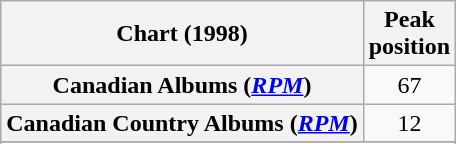<table class="wikitable sortable plainrowheaders" style="text-align:center">
<tr>
<th scope="col">Chart (1998)</th>
<th scope="col">Peak<br>position</th>
</tr>
<tr>
<th scope="row">Canadian Albums (<em><a href='#'>RPM</a></em>)</th>
<td>67</td>
</tr>
<tr>
<th scope="row">Canadian Country Albums (<em><a href='#'>RPM</a></em>)</th>
<td>12</td>
</tr>
<tr>
</tr>
<tr>
</tr>
</table>
